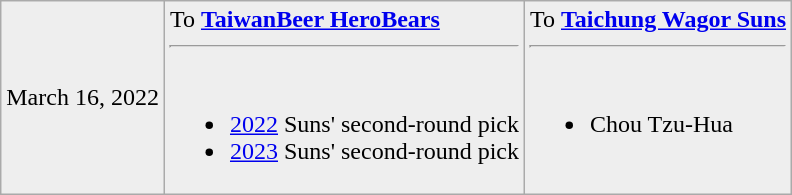<table class="wikitable" style="text-align:center">
<tr style="background:#eee">
<td>March 16, 2022</td>
<td align="left" valign="top">To <strong><a href='#'>TaiwanBeer HeroBears</a></strong><hr><br><ul><li><a href='#'>2022</a> Suns' second-round pick</li><li><a href='#'>2023</a> Suns' second-round pick</li></ul></td>
<td align="left" valign="top">To <strong><a href='#'>Taichung Wagor Suns</a></strong><hr><br><ul><li>Chou Tzu-Hua</li></ul></td>
</tr>
</table>
